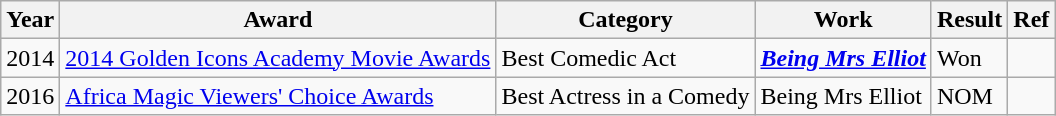<table class="wikitable">
<tr>
<th>Year</th>
<th>Award</th>
<th>Category</th>
<th>Work</th>
<th>Result</th>
<th>Ref</th>
</tr>
<tr>
<td>2014</td>
<td><a href='#'>2014 Golden Icons Academy Movie Awards</a></td>
<td>Best Comedic Act</td>
<td><strong><em><a href='#'>Being Mrs Elliot</a></em></strong></td>
<td>Won</td>
<td></td>
</tr>
<tr>
<td>2016</td>
<td><a href='#'>Africa Magic Viewers' Choice Awards</a></td>
<td>Best Actress in a Comedy</td>
<td>Being Mrs Elliot</td>
<td>NOM</td>
</tr>
</table>
